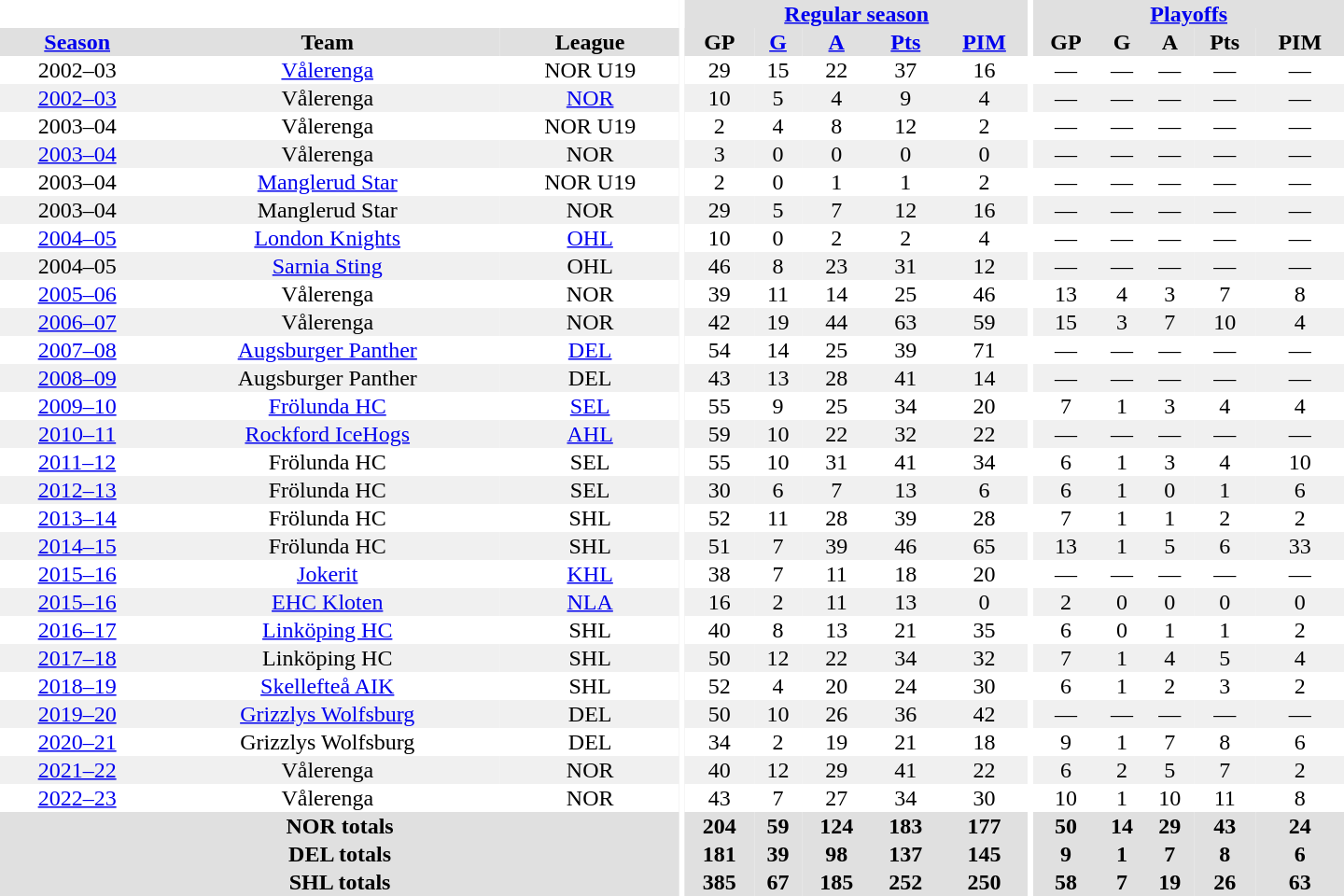<table border="0" cellpadding="1" cellspacing="0" style="text-align:center; width:60em">
<tr bgcolor="#e0e0e0">
<th colspan="3"  bgcolor="#ffffff"></th>
<th rowspan="99" bgcolor="#ffffff"></th>
<th colspan="5"><a href='#'>Regular season</a></th>
<th rowspan="99" bgcolor="#ffffff"></th>
<th colspan="5"><a href='#'>Playoffs</a></th>
</tr>
<tr bgcolor="#e0e0e0">
<th><a href='#'>Season</a></th>
<th>Team</th>
<th>League</th>
<th>GP</th>
<th><a href='#'>G</a></th>
<th><a href='#'>A</a></th>
<th><a href='#'>Pts</a></th>
<th><a href='#'>PIM</a></th>
<th>GP</th>
<th>G</th>
<th>A</th>
<th>Pts</th>
<th>PIM</th>
</tr>
<tr>
<td>2002–03</td>
<td><a href='#'>Vålerenga</a></td>
<td>NOR U19</td>
<td>29</td>
<td>15</td>
<td>22</td>
<td>37</td>
<td>16</td>
<td>—</td>
<td>—</td>
<td>—</td>
<td>—</td>
<td>—</td>
</tr>
<tr style="background:#f0f0f0;">
<td><a href='#'>2002–03</a></td>
<td>Vålerenga</td>
<td><a href='#'>NOR</a></td>
<td>10</td>
<td>5</td>
<td>4</td>
<td>9</td>
<td>4</td>
<td>—</td>
<td>—</td>
<td>—</td>
<td>—</td>
<td>—</td>
</tr>
<tr>
<td>2003–04</td>
<td>Vålerenga</td>
<td>NOR U19</td>
<td>2</td>
<td>4</td>
<td>8</td>
<td>12</td>
<td>2</td>
<td>—</td>
<td>—</td>
<td>—</td>
<td>—</td>
<td>—</td>
</tr>
<tr style="background:#f0f0f0;">
<td><a href='#'>2003–04</a></td>
<td>Vålerenga</td>
<td>NOR</td>
<td>3</td>
<td>0</td>
<td>0</td>
<td>0</td>
<td>0</td>
<td>—</td>
<td>—</td>
<td>—</td>
<td>—</td>
<td>—</td>
</tr>
<tr>
<td>2003–04</td>
<td><a href='#'>Manglerud Star</a></td>
<td>NOR U19</td>
<td>2</td>
<td>0</td>
<td>1</td>
<td>1</td>
<td>2</td>
<td>—</td>
<td>—</td>
<td>—</td>
<td>—</td>
<td>—</td>
</tr>
<tr style="background:#f0f0f0;">
<td>2003–04</td>
<td>Manglerud Star</td>
<td>NOR</td>
<td>29</td>
<td>5</td>
<td>7</td>
<td>12</td>
<td>16</td>
<td>—</td>
<td>—</td>
<td>—</td>
<td>—</td>
<td>—</td>
</tr>
<tr>
<td><a href='#'>2004–05</a></td>
<td><a href='#'>London Knights</a></td>
<td><a href='#'>OHL</a></td>
<td>10</td>
<td>0</td>
<td>2</td>
<td>2</td>
<td>4</td>
<td>—</td>
<td>—</td>
<td>—</td>
<td>—</td>
<td>—</td>
</tr>
<tr style="background:#f0f0f0;">
<td>2004–05</td>
<td><a href='#'>Sarnia Sting</a></td>
<td>OHL</td>
<td>46</td>
<td>8</td>
<td>23</td>
<td>31</td>
<td>12</td>
<td>—</td>
<td>—</td>
<td>—</td>
<td>—</td>
<td>—</td>
</tr>
<tr>
<td><a href='#'>2005–06</a></td>
<td>Vålerenga</td>
<td>NOR</td>
<td>39</td>
<td>11</td>
<td>14</td>
<td>25</td>
<td>46</td>
<td>13</td>
<td>4</td>
<td>3</td>
<td>7</td>
<td>8</td>
</tr>
<tr style="background:#f0f0f0;">
<td><a href='#'>2006–07</a></td>
<td>Vålerenga</td>
<td>NOR</td>
<td>42</td>
<td>19</td>
<td>44</td>
<td>63</td>
<td>59</td>
<td>15</td>
<td>3</td>
<td>7</td>
<td>10</td>
<td>4</td>
</tr>
<tr>
<td><a href='#'>2007–08</a></td>
<td><a href='#'>Augsburger Panther</a></td>
<td><a href='#'>DEL</a></td>
<td>54</td>
<td>14</td>
<td>25</td>
<td>39</td>
<td>71</td>
<td>—</td>
<td>—</td>
<td>—</td>
<td>—</td>
<td>—</td>
</tr>
<tr style="background:#f0f0f0;">
<td><a href='#'>2008–09</a></td>
<td>Augsburger Panther</td>
<td>DEL</td>
<td>43</td>
<td>13</td>
<td>28</td>
<td>41</td>
<td>14</td>
<td>—</td>
<td>—</td>
<td>—</td>
<td>—</td>
<td>—</td>
</tr>
<tr>
<td><a href='#'>2009–10</a></td>
<td><a href='#'>Frölunda HC</a></td>
<td><a href='#'>SEL</a></td>
<td>55</td>
<td>9</td>
<td>25</td>
<td>34</td>
<td>20</td>
<td>7</td>
<td>1</td>
<td>3</td>
<td>4</td>
<td>4</td>
</tr>
<tr style="background:#f0f0f0;">
<td><a href='#'>2010–11</a></td>
<td><a href='#'>Rockford IceHogs</a></td>
<td><a href='#'>AHL</a></td>
<td>59</td>
<td>10</td>
<td>22</td>
<td>32</td>
<td>22</td>
<td>—</td>
<td>—</td>
<td>—</td>
<td>—</td>
<td>—</td>
</tr>
<tr>
<td><a href='#'>2011–12</a></td>
<td>Frölunda HC</td>
<td>SEL</td>
<td>55</td>
<td>10</td>
<td>31</td>
<td>41</td>
<td>34</td>
<td>6</td>
<td>1</td>
<td>3</td>
<td>4</td>
<td>10</td>
</tr>
<tr style="background:#f0f0f0;">
<td><a href='#'>2012–13</a></td>
<td>Frölunda HC</td>
<td>SEL</td>
<td>30</td>
<td>6</td>
<td>7</td>
<td>13</td>
<td>6</td>
<td>6</td>
<td>1</td>
<td>0</td>
<td>1</td>
<td>6</td>
</tr>
<tr>
<td><a href='#'>2013–14</a></td>
<td>Frölunda HC</td>
<td>SHL</td>
<td>52</td>
<td>11</td>
<td>28</td>
<td>39</td>
<td>28</td>
<td>7</td>
<td>1</td>
<td>1</td>
<td>2</td>
<td>2</td>
</tr>
<tr style="background:#f0f0f0;">
<td><a href='#'>2014–15</a></td>
<td>Frölunda HC</td>
<td>SHL</td>
<td>51</td>
<td>7</td>
<td>39</td>
<td>46</td>
<td>65</td>
<td>13</td>
<td>1</td>
<td>5</td>
<td>6</td>
<td>33</td>
</tr>
<tr>
<td><a href='#'>2015–16</a></td>
<td><a href='#'>Jokerit</a></td>
<td><a href='#'>KHL</a></td>
<td>38</td>
<td>7</td>
<td>11</td>
<td>18</td>
<td>20</td>
<td>—</td>
<td>—</td>
<td>—</td>
<td>—</td>
<td>—</td>
</tr>
<tr style="background:#f0f0f0;">
<td><a href='#'>2015–16</a></td>
<td><a href='#'>EHC Kloten</a></td>
<td><a href='#'>NLA</a></td>
<td>16</td>
<td>2</td>
<td>11</td>
<td>13</td>
<td>0</td>
<td>2</td>
<td>0</td>
<td>0</td>
<td>0</td>
<td>0</td>
</tr>
<tr>
<td><a href='#'>2016–17</a></td>
<td><a href='#'>Linköping HC</a></td>
<td>SHL</td>
<td>40</td>
<td>8</td>
<td>13</td>
<td>21</td>
<td>35</td>
<td>6</td>
<td>0</td>
<td>1</td>
<td>1</td>
<td>2</td>
</tr>
<tr style="background:#f0f0f0;">
<td><a href='#'>2017–18</a></td>
<td>Linköping HC</td>
<td>SHL</td>
<td>50</td>
<td>12</td>
<td>22</td>
<td>34</td>
<td>32</td>
<td>7</td>
<td>1</td>
<td>4</td>
<td>5</td>
<td>4</td>
</tr>
<tr>
<td><a href='#'>2018–19</a></td>
<td><a href='#'>Skellefteå AIK</a></td>
<td>SHL</td>
<td>52</td>
<td>4</td>
<td>20</td>
<td>24</td>
<td>30</td>
<td>6</td>
<td>1</td>
<td>2</td>
<td>3</td>
<td>2</td>
</tr>
<tr style="background:#f0f0f0;">
<td><a href='#'>2019–20</a></td>
<td><a href='#'>Grizzlys Wolfsburg</a></td>
<td>DEL</td>
<td>50</td>
<td>10</td>
<td>26</td>
<td>36</td>
<td>42</td>
<td>—</td>
<td>—</td>
<td>—</td>
<td>—</td>
<td>—</td>
</tr>
<tr>
<td><a href='#'>2020–21</a></td>
<td>Grizzlys Wolfsburg</td>
<td>DEL</td>
<td>34</td>
<td>2</td>
<td>19</td>
<td>21</td>
<td>18</td>
<td>9</td>
<td>1</td>
<td>7</td>
<td>8</td>
<td>6</td>
</tr>
<tr style="background:#f0f0f0;">
<td><a href='#'>2021–22</a></td>
<td>Vålerenga</td>
<td>NOR</td>
<td>40</td>
<td>12</td>
<td>29</td>
<td>41</td>
<td>22</td>
<td>6</td>
<td>2</td>
<td>5</td>
<td>7</td>
<td>2</td>
</tr>
<tr>
<td><a href='#'>2022–23</a></td>
<td>Vålerenga</td>
<td>NOR</td>
<td>43</td>
<td>7</td>
<td>27</td>
<td>34</td>
<td>30</td>
<td>10</td>
<td>1</td>
<td>10</td>
<td>11</td>
<td>8</td>
</tr>
<tr style="background:#e0e0e0;">
<th colspan="3">NOR totals</th>
<th>204</th>
<th>59</th>
<th>124</th>
<th>183</th>
<th>177</th>
<th>50</th>
<th>14</th>
<th>29</th>
<th>43</th>
<th>24</th>
</tr>
<tr style="background:#e0e0e0;">
<th colspan="3">DEL totals</th>
<th>181</th>
<th>39</th>
<th>98</th>
<th>137</th>
<th>145</th>
<th>9</th>
<th>1</th>
<th>7</th>
<th>8</th>
<th>6</th>
</tr>
<tr style="background:#e0e0e0;">
<th colspan="3">SHL totals</th>
<th>385</th>
<th>67</th>
<th>185</th>
<th>252</th>
<th>250</th>
<th>58</th>
<th>7</th>
<th>19</th>
<th>26</th>
<th>63</th>
</tr>
</table>
